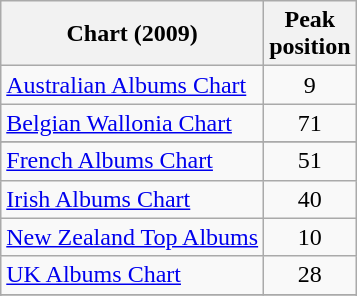<table class="wikitable sortable">
<tr>
<th align="left">Chart (2009)</th>
<th align="left">Peak<br>position</th>
</tr>
<tr>
<td align="left"><a href='#'>Australian Albums Chart</a></td>
<td style="text-align:center;">9</td>
</tr>
<tr>
<td align="left"><a href='#'>Belgian Wallonia Chart</a></td>
<td style="text-align:center;">71</td>
</tr>
<tr>
</tr>
<tr>
<td><a href='#'>French Albums Chart</a></td>
<td style="text-align:center;">51</td>
</tr>
<tr>
<td><a href='#'>Irish Albums Chart</a></td>
<td style="text-align:center;">40</td>
</tr>
<tr>
<td><a href='#'>New Zealand Top Albums</a></td>
<td style="text-align:center;">10</td>
</tr>
<tr>
<td><a href='#'>UK Albums Chart</a></td>
<td style="text-align:center;">28</td>
</tr>
<tr>
</tr>
<tr>
</tr>
</table>
